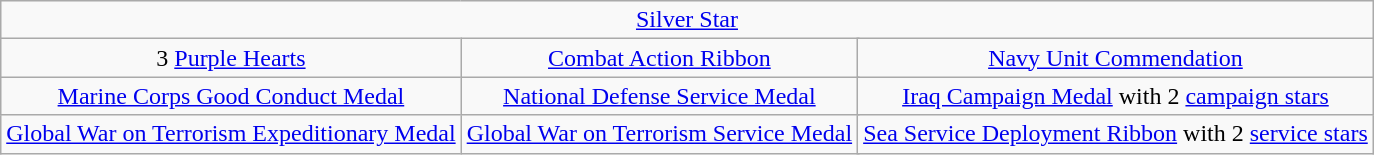<table class="wikitable" style="margin:1em auto; text-align:center;">
<tr>
<td colspan="6"><a href='#'>Silver Star</a></td>
</tr>
<tr>
<td colspan="2">3 <a href='#'>Purple Hearts</a></td>
<td colspan="2"><a href='#'>Combat Action Ribbon</a></td>
<td colspan="2"><a href='#'>Navy Unit Commendation</a></td>
</tr>
<tr>
<td colspan="2"><a href='#'>Marine Corps Good Conduct Medal</a></td>
<td colspan="2"><a href='#'>National Defense Service Medal</a></td>
<td colspan="2"><a href='#'>Iraq Campaign Medal</a> with 2 <a href='#'>campaign stars</a></td>
</tr>
<tr>
<td colspan="2"><a href='#'>Global War on Terrorism Expeditionary Medal</a></td>
<td colspan="2"><a href='#'>Global War on Terrorism Service Medal</a></td>
<td colspan="2"><a href='#'>Sea Service Deployment Ribbon</a> with 2 <a href='#'>service stars</a></td>
</tr>
</table>
